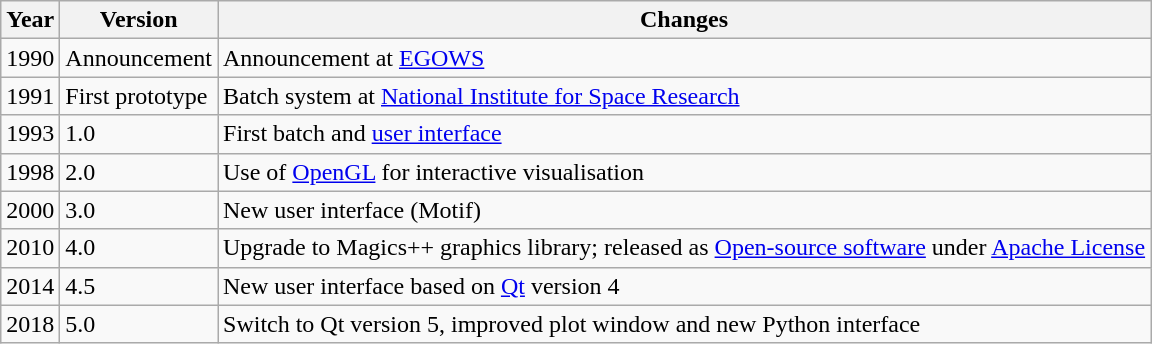<table class="wikitable">
<tr>
<th>Year</th>
<th>Version</th>
<th>Changes</th>
</tr>
<tr>
<td>1990</td>
<td>Announcement</td>
<td>Announcement at <a href='#'>EGOWS</a></td>
</tr>
<tr>
<td>1991</td>
<td>First prototype</td>
<td>Batch system at <a href='#'>National Institute for Space Research</a></td>
</tr>
<tr>
<td>1993</td>
<td>1.0</td>
<td>First batch and <a href='#'>user interface</a></td>
</tr>
<tr>
<td>1998</td>
<td>2.0</td>
<td>Use of <a href='#'>OpenGL</a> for interactive visualisation</td>
</tr>
<tr>
<td>2000</td>
<td>3.0</td>
<td>New user interface (Motif)</td>
</tr>
<tr>
<td>2010</td>
<td>4.0</td>
<td>Upgrade to Magics++ graphics library; released as <a href='#'>Open-source software</a> under <a href='#'>Apache License</a></td>
</tr>
<tr>
<td>2014</td>
<td>4.5</td>
<td>New user interface based on <a href='#'>Qt</a> version 4</td>
</tr>
<tr>
<td>2018</td>
<td>5.0</td>
<td>Switch to Qt version 5, improved plot window and new Python interface</td>
</tr>
</table>
